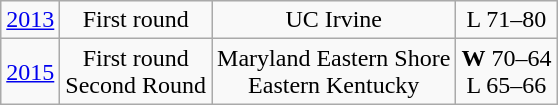<table class="wikitable">
<tr align="center">
<td><a href='#'>2013</a></td>
<td>First round</td>
<td>UC Irvine</td>
<td>L 71–80</td>
</tr>
<tr align="center">
<td><a href='#'>2015</a></td>
<td>First round<br>Second Round</td>
<td>Maryland Eastern Shore<br>Eastern Kentucky</td>
<td><strong>W</strong> 70–64<br>L 65–66</td>
</tr>
</table>
